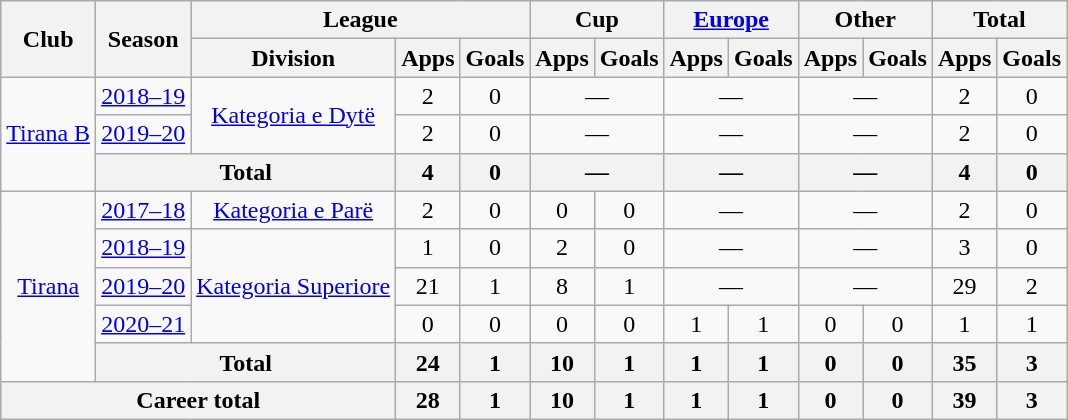<table class="wikitable" style="text-align:center">
<tr>
<th rowspan="2">Club</th>
<th rowspan="2">Season</th>
<th colspan="3">League</th>
<th colspan="2">Cup</th>
<th colspan="2"><a href='#'>Europe</a></th>
<th colspan="2">Other</th>
<th colspan="2">Total</th>
</tr>
<tr>
<th>Division</th>
<th>Apps</th>
<th>Goals</th>
<th>Apps</th>
<th>Goals</th>
<th>Apps</th>
<th>Goals</th>
<th>Apps</th>
<th>Goals</th>
<th>Apps</th>
<th>Goals</th>
</tr>
<tr>
<td rowspan="3" valign="center"><a href='#'>Tirana B</a></td>
<td><a href='#'>2018–19</a></td>
<td rowspan="2"><a href='#'>Kategoria e Dytë</a></td>
<td>2</td>
<td>0</td>
<td colspan="2">—</td>
<td colspan="2">—</td>
<td colspan="2">—</td>
<td>2</td>
<td>0</td>
</tr>
<tr>
<td><a href='#'>2019–20</a></td>
<td>2</td>
<td>0</td>
<td colspan="2">—</td>
<td colspan="2">—</td>
<td colspan="2">—</td>
<td>2</td>
<td>0</td>
</tr>
<tr>
<th colspan="2" valign="center">Total</th>
<th>4</th>
<th>0</th>
<th colspan="2">—</th>
<th colspan="2">—</th>
<th colspan="2">—</th>
<th>4</th>
<th>0</th>
</tr>
<tr>
<td rowspan="5" valign="center"><a href='#'>Tirana</a></td>
<td><a href='#'>2017–18</a></td>
<td rowspan="1"><a href='#'>Kategoria e Parë</a></td>
<td>2</td>
<td>0</td>
<td>0</td>
<td>0</td>
<td colspan="2">—</td>
<td colspan="2">—</td>
<td>2</td>
<td>0</td>
</tr>
<tr>
<td><a href='#'>2018–19</a></td>
<td rowspan="3"><a href='#'>Kategoria Superiore</a></td>
<td>1</td>
<td>0</td>
<td>2</td>
<td>0</td>
<td colspan="2">—</td>
<td colspan="2">—</td>
<td>3</td>
<td>0</td>
</tr>
<tr>
<td><a href='#'>2019–20</a></td>
<td>21</td>
<td>1</td>
<td>8</td>
<td>1</td>
<td colspan="2">—</td>
<td colspan="2">—</td>
<td>29</td>
<td>2</td>
</tr>
<tr>
<td><a href='#'>2020–21</a></td>
<td>0</td>
<td>0</td>
<td>0</td>
<td>0</td>
<td>1</td>
<td>1</td>
<td>0</td>
<td>0</td>
<td>1</td>
<td>1</td>
</tr>
<tr>
<th colspan="2" valign="center">Total</th>
<th>24</th>
<th>1</th>
<th>10</th>
<th>1</th>
<th>1</th>
<th>1</th>
<th>0</th>
<th>0</th>
<th>35</th>
<th>3</th>
</tr>
<tr>
<th colspan="3">Career total</th>
<th>28</th>
<th>1</th>
<th>10</th>
<th>1</th>
<th>1</th>
<th>1</th>
<th>0</th>
<th>0</th>
<th>39</th>
<th>3</th>
</tr>
</table>
